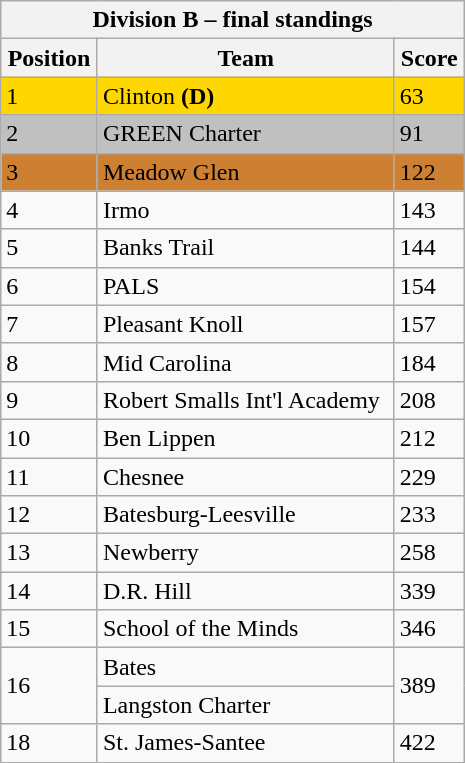<table class="wikitable collapsible collapsed" style="float:right; width:310px">
<tr>
<th colspan=3>Division B – final standings</th>
</tr>
<tr>
<th>Position</th>
<th>Team</th>
<th>Score</th>
</tr>
<tr style="background:#ffd700; color:black">
<td>1</td>
<td>Clinton <strong>(D)</strong></td>
<td>63</td>
</tr>
<tr style="background:#c0c0c0; color:black">
<td>2</td>
<td>GREEN Charter</td>
<td>91</td>
</tr>
<tr style="background:#cd7f32; color:black">
<td>3</td>
<td>Meadow Glen</td>
<td>122</td>
</tr>
<tr>
<td>4</td>
<td>Irmo</td>
<td>143</td>
</tr>
<tr>
<td>5</td>
<td>Banks Trail</td>
<td>144</td>
</tr>
<tr>
<td>6</td>
<td>PALS</td>
<td>154</td>
</tr>
<tr>
<td>7</td>
<td>Pleasant Knoll</td>
<td>157</td>
</tr>
<tr>
<td>8</td>
<td>Mid Carolina</td>
<td>184</td>
</tr>
<tr>
<td>9</td>
<td>Robert Smalls Int'l Academy</td>
<td>208</td>
</tr>
<tr>
<td>10</td>
<td>Ben Lippen</td>
<td>212</td>
</tr>
<tr>
<td>11</td>
<td>Chesnee</td>
<td>229</td>
</tr>
<tr>
<td>12</td>
<td>Batesburg-Leesville</td>
<td>233</td>
</tr>
<tr>
<td>13</td>
<td>Newberry</td>
<td>258</td>
</tr>
<tr>
<td>14</td>
<td>D.R. Hill</td>
<td>339</td>
</tr>
<tr>
<td>15</td>
<td>School of the Minds</td>
<td>346</td>
</tr>
<tr>
<td rowspan=2>16</td>
<td>Bates</td>
<td rowspan=2>389</td>
</tr>
<tr>
<td>Langston Charter</td>
</tr>
<tr>
<td>18</td>
<td>St. James-Santee</td>
<td>422</td>
</tr>
</table>
